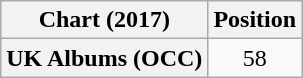<table class="wikitable plainrowheaders" style="text-align:center">
<tr>
<th scope="col">Chart (2017)</th>
<th scope="col">Position</th>
</tr>
<tr>
<th scope="row">UK Albums (OCC)</th>
<td>58</td>
</tr>
</table>
